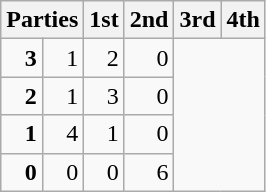<table class="wikitable" style="text-align:right;">
<tr>
<th colspan=2 style="text-align:left;">Parties</th>
<th>1st</th>
<th>2nd</th>
<th>3rd</th>
<th>4th</th>
</tr>
<tr>
<td><strong>3</strong></td>
<td>1</td>
<td>2</td>
<td>0</td>
</tr>
<tr>
<td><strong>2</strong></td>
<td>1</td>
<td>3</td>
<td>0</td>
</tr>
<tr>
<td><strong>1</strong></td>
<td>4</td>
<td>1</td>
<td>0</td>
</tr>
<tr>
<td><strong>0</strong></td>
<td>0</td>
<td>0</td>
<td>6</td>
</tr>
</table>
